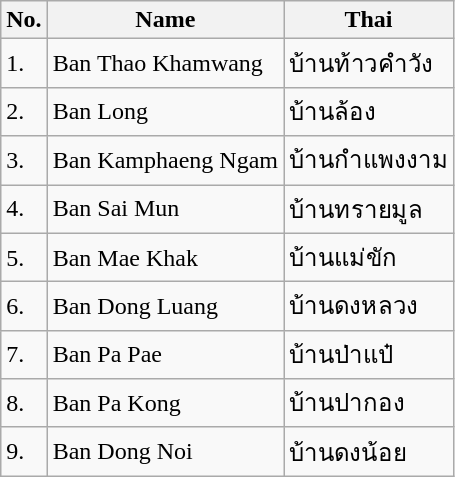<table class="wikitable sortable">
<tr>
<th>No.</th>
<th>Name</th>
<th>Thai</th>
</tr>
<tr>
<td>1.</td>
<td>Ban Thao Khamwang</td>
<td>บ้านท้าวคำวัง</td>
</tr>
<tr>
<td>2.</td>
<td>Ban Long</td>
<td>บ้านล้อง</td>
</tr>
<tr>
<td>3.</td>
<td>Ban Kamphaeng Ngam</td>
<td>บ้านกำแพงงาม</td>
</tr>
<tr>
<td>4.</td>
<td>Ban Sai Mun</td>
<td>บ้านทรายมูล</td>
</tr>
<tr>
<td>5.</td>
<td>Ban Mae Khak</td>
<td>บ้านแม่ขัก</td>
</tr>
<tr>
<td>6.</td>
<td>Ban Dong Luang</td>
<td>บ้านดงหลวง</td>
</tr>
<tr>
<td>7.</td>
<td>Ban Pa Pae</td>
<td>บ้านป่าแป๋</td>
</tr>
<tr>
<td>8.</td>
<td>Ban Pa Kong</td>
<td>บ้านปากอง</td>
</tr>
<tr>
<td>9.</td>
<td>Ban Dong Noi</td>
<td>บ้านดงน้อย</td>
</tr>
</table>
